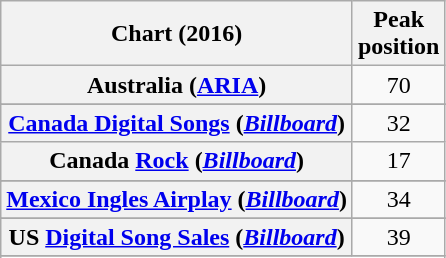<table class="wikitable sortable plainrowheaders" style="text-align:center">
<tr>
<th scope="col">Chart (2016)</th>
<th scope="col">Peak<br> position</th>
</tr>
<tr>
<th scope="row">Australia (<a href='#'>ARIA</a>)</th>
<td>70</td>
</tr>
<tr>
</tr>
<tr>
<th scope="row"><a href='#'>Canada Digital Songs</a> (<em><a href='#'>Billboard</a></em>)</th>
<td>32</td>
</tr>
<tr>
<th scope="row">Canada <a href='#'>Rock</a> (<em><a href='#'>Billboard</a></em>)</th>
<td>17</td>
</tr>
<tr>
</tr>
<tr>
</tr>
<tr>
</tr>
<tr>
<th scope="row"><a href='#'>Mexico Ingles Airplay</a> (<em><a href='#'>Billboard</a></em>)</th>
<td>34</td>
</tr>
<tr>
</tr>
<tr>
</tr>
<tr>
</tr>
<tr>
</tr>
<tr>
</tr>
<tr>
</tr>
<tr>
</tr>
<tr>
<th scope="row">US <a href='#'>Digital Song Sales</a> (<em><a href='#'>Billboard</a></em>)</th>
<td>39</td>
</tr>
<tr>
</tr>
<tr>
</tr>
</table>
